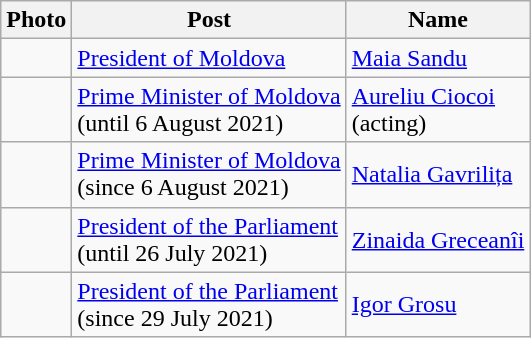<table class=wikitable>
<tr>
<th>Photo</th>
<th>Post</th>
<th>Name</th>
</tr>
<tr>
<td></td>
<td><a href='#'>President of Moldova</a></td>
<td><a href='#'>Maia Sandu</a></td>
</tr>
<tr>
<td></td>
<td><a href='#'>Prime Minister of Moldova</a><br>(until 6 August 2021)</td>
<td><a href='#'>Aureliu Ciocoi</a><br>(acting)</td>
</tr>
<tr>
<td></td>
<td><a href='#'>Prime Minister of Moldova</a><br>(since 6 August 2021)</td>
<td><a href='#'>Natalia Gavrilița</a></td>
</tr>
<tr>
<td></td>
<td><a href='#'>President of the Parliament</a><br>(until 26 July 2021)</td>
<td><a href='#'>Zinaida Greceanîi</a></td>
</tr>
<tr>
<td></td>
<td><a href='#'>President of the Parliament</a><br>(since 29 July 2021)</td>
<td><a href='#'>Igor Grosu</a></td>
</tr>
</table>
